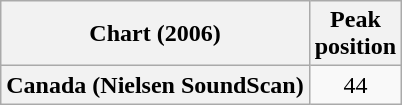<table class="wikitable plainrowheaders" style="text-align:center;">
<tr>
<th scope="col">Chart (2006)</th>
<th scope="col">Peak<br>position</th>
</tr>
<tr>
<th scope="row">Canada (Nielsen SoundScan)</th>
<td>44</td>
</tr>
</table>
